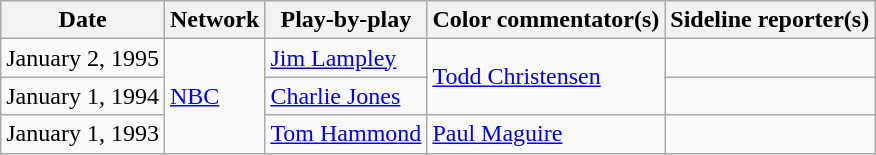<table class="wikitable">
<tr>
<th>Date</th>
<th>Network</th>
<th>Play-by-play</th>
<th>Color commentator(s)</th>
<th>Sideline reporter(s)</th>
</tr>
<tr>
<td>January 2, 1995</td>
<td rowspan=3><a href='#'>NBC</a></td>
<td><a href='#'>Jim Lampley</a></td>
<td rowspan=2><a href='#'>Todd Christensen</a></td>
<td></td>
</tr>
<tr>
<td>January 1, 1994</td>
<td><a href='#'>Charlie Jones</a></td>
<td></td>
</tr>
<tr>
<td>January 1, 1993</td>
<td><a href='#'>Tom Hammond</a></td>
<td><a href='#'>Paul Maguire</a></td>
<td></td>
</tr>
</table>
